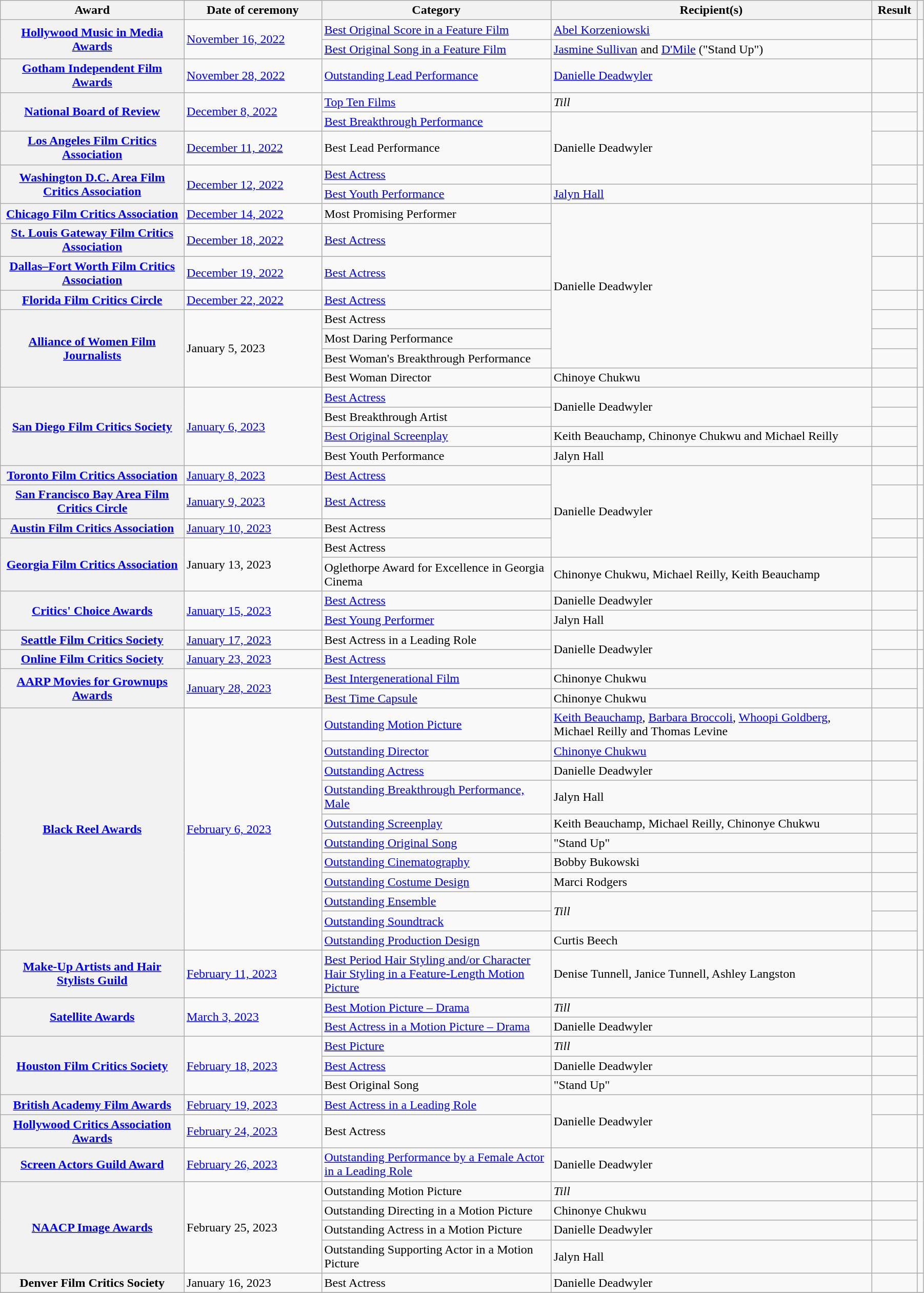<table class="wikitable sortable plainrowheaders" style="width: 95%;">
<tr>
<th scope="col" style="width:20%;">Award</th>
<th scope="col" style="width:15%;">Date of ceremony</th>
<th scope="col" style="width:25%;">Category</th>
<th scope="col" style="width:35%;">Recipient(s)</th>
<th scope="col" style="width:5%;">Result</th>
<th scope="col" style="width:5%;" class="unsortable"></th>
</tr>
<tr>
<th rowspan="2" scope="row"><a href='#'>Hollywood Music in Media Awards</a></th>
<td rowspan="2"><a href='#'>November 16, 2022</a></td>
<td><a href='#'>Best Original Score in a Feature Film</a></td>
<td><a href='#'>Abel Korzeniowski</a></td>
<td></td>
<td rowspan="2"></td>
</tr>
<tr>
<td><a href='#'>Best Original Song in a Feature Film</a></td>
<td><a href='#'>Jasmine Sullivan</a> and <a href='#'>D'Mile</a> ("Stand Up")</td>
<td></td>
</tr>
<tr>
<th scope="row"><a href='#'>Gotham Independent Film Awards</a></th>
<td><a href='#'>November 28, 2022</a></td>
<td><a href='#'>Outstanding Lead Performance</a></td>
<td><a href='#'>Danielle Deadwyler</a></td>
<td></td>
<td></td>
</tr>
<tr>
<th rowspan="2" scope="row"><a href='#'>National Board of Review</a></th>
<td rowspan="2"><a href='#'>December 8, 2022</a></td>
<td><a href='#'>Top Ten Films</a></td>
<td><em>Till</em></td>
<td></td>
<td rowspan="2"></td>
</tr>
<tr>
<td><a href='#'>Best Breakthrough Performance</a></td>
<td rowspan="3">Danielle Deadwyler</td>
<td></td>
</tr>
<tr>
<th scope="row"><a href='#'>Los Angeles Film Critics Association</a></th>
<td><a href='#'>December 11, 2022</a></td>
<td>Best Lead Performance</td>
<td></td>
<td></td>
</tr>
<tr>
<th rowspan="2" scope="row"><a href='#'>Washington D.C. Area Film Critics Association</a></th>
<td rowspan="2"><a href='#'>December 12, 2022</a></td>
<td><a href='#'>Best Actress</a></td>
<td></td>
<td rowspan="2"></td>
</tr>
<tr>
<td><a href='#'>Best Youth Performance</a></td>
<td><a href='#'>Jalyn Hall</a></td>
<td></td>
</tr>
<tr>
<th scope="row"><a href='#'>Chicago Film Critics Association</a></th>
<td><a href='#'>December 14, 2022</a></td>
<td>Most Promising Performer</td>
<td rowspan="7">Danielle Deadwyler</td>
<td></td>
<td></td>
</tr>
<tr>
<th scope="row"><a href='#'>St. Louis Gateway Film Critics Association</a></th>
<td><a href='#'>December 18, 2022</a></td>
<td><a href='#'>Best Actress</a></td>
<td></td>
<td></td>
</tr>
<tr>
<th scope="row"><a href='#'>Dallas–Fort Worth Film Critics Association</a></th>
<td><a href='#'>December 19, 2022</a></td>
<td><a href='#'>Best Actress</a></td>
<td></td>
<td></td>
</tr>
<tr>
<th scope="row"><a href='#'>Florida Film Critics Circle</a></th>
<td><a href='#'>December 22, 2022</a></td>
<td><a href='#'>Best Actress</a></td>
<td></td>
<td></td>
</tr>
<tr>
<th scope="row" rowspan="4"><a href='#'>Alliance of Women Film Journalists</a></th>
<td rowspan="4">January 5, 2023</td>
<td>Best Actress</td>
<td></td>
<td rowspan="4"></td>
</tr>
<tr>
<td>Most Daring Performance</td>
<td></td>
</tr>
<tr>
<td>Best Woman's Breakthrough Performance</td>
<td></td>
</tr>
<tr>
<td>Best Woman Director</td>
<td>Chinoye Chukwu</td>
<td></td>
</tr>
<tr>
<th rowspan="4" scope="row"><a href='#'>San Diego Film Critics Society</a></th>
<td rowspan="4"><a href='#'>January 6, 2023</a></td>
<td><a href='#'>Best Actress</a></td>
<td rowspan="2">Danielle Deadwyler</td>
<td></td>
<td rowspan="4"></td>
</tr>
<tr>
<td>Best Breakthrough Artist</td>
<td></td>
</tr>
<tr>
<td><a href='#'>Best Original Screenplay</a></td>
<td>Keith Beauchamp, Chinonye Chukwu and Michael Reilly</td>
<td></td>
</tr>
<tr>
<td>Best Youth Performance</td>
<td>Jalyn Hall</td>
<td></td>
</tr>
<tr>
<th scope="row"><a href='#'>Toronto Film Critics Association</a></th>
<td><a href='#'>January 8, 2023</a></td>
<td><a href='#'>Best Actress</a></td>
<td rowspan="4">Danielle Deadwyler</td>
<td></td>
<td align="center" rowspan="1"></td>
</tr>
<tr>
<th scope="row"><a href='#'>San Francisco Bay Area Film Critics Circle</a></th>
<td><a href='#'>January 9, 2023</a></td>
<td><a href='#'>Best Actress</a></td>
<td></td>
<td style="text-align:center;"></td>
</tr>
<tr>
<th scope="row"><a href='#'>Austin Film Critics Association</a></th>
<td><a href='#'>January 10, 2023</a></td>
<td>Best Actress</td>
<td></td>
<td></td>
</tr>
<tr>
<th rowspan="2" scope="row"><a href='#'>Georgia Film Critics Association</a></th>
<td rowspan="2">January 13, 2023</td>
<td>Best Actress</td>
<td></td>
<td rowspan="2"></td>
</tr>
<tr>
<td>Oglethorpe Award for Excellence in Georgia Cinema</td>
<td>Chinonye Chukwu, Michael Reilly, Keith Beauchamp</td>
<td></td>
</tr>
<tr>
<th scope="row" rowspan="2"><a href='#'>Critics' Choice Awards</a></th>
<td rowspan="2"><a href='#'>January 15, 2023</a></td>
<td><a href='#'>Best Actress</a></td>
<td>Danielle Deadwyler</td>
<td></td>
<td rowspan="2"></td>
</tr>
<tr>
<td><a href='#'>Best Young Performer</a></td>
<td>Jalyn Hall</td>
<td></td>
</tr>
<tr>
<th scope="row"><a href='#'>Seattle Film Critics Society</a></th>
<td><a href='#'>January 17, 2023</a></td>
<td>Best Actress in a Leading Role</td>
<td rowspan="2">Danielle Deadwyler</td>
<td></td>
<td></td>
</tr>
<tr>
<th scope="row"><a href='#'>Online Film Critics Society</a></th>
<td><a href='#'>January 23, 2023</a></td>
<td><a href='#'>Best Actress</a></td>
<td></td>
<td align="center"></td>
</tr>
<tr>
<th rowspan="2" scope="row"><a href='#'>AARP Movies for Grownups Awards</a></th>
<td rowspan="2"><a href='#'>January 28, 2023</a></td>
<td><a href='#'>Best Intergenerational Film</a></td>
<td>Chinonye Chukwu</td>
<td></td>
<td rowspan="2"></td>
</tr>
<tr>
<td><a href='#'>Best Time Capsule</a></td>
<td>Chinonye Chukwu</td>
<td></td>
</tr>
<tr>
<th rowspan="11" scope="row"><a href='#'>Black Reel Awards</a></th>
<td rowspan="11"><a href='#'>February 6, 2023</a></td>
<td><a href='#'>Outstanding Motion Picture</a></td>
<td><a href='#'>Keith Beauchamp</a>, <a href='#'>Barbara Broccoli</a>, <a href='#'>Whoopi Goldberg</a>, Michael Reilly and Thomas Levine</td>
<td></td>
<td rowspan="11"></td>
</tr>
<tr>
<td><a href='#'>Outstanding Director</a></td>
<td><a href='#'>Chinonye Chukwu</a></td>
<td></td>
</tr>
<tr>
<td><a href='#'>Outstanding Actress</a></td>
<td>Danielle Deadwyler</td>
<td></td>
</tr>
<tr>
<td><a href='#'>Outstanding Breakthrough Performance, Male</a></td>
<td>Jalyn Hall</td>
<td></td>
</tr>
<tr>
<td><a href='#'>Outstanding Screenplay</a></td>
<td>Keith Beauchamp, Michael Reilly, Chinonye Chukwu</td>
<td></td>
</tr>
<tr>
<td><a href='#'>Outstanding Original Song</a></td>
<td>"Stand Up"</td>
<td></td>
</tr>
<tr>
<td><a href='#'>Outstanding Cinematography</a></td>
<td>Bobby Bukowski</td>
<td></td>
</tr>
<tr>
<td><a href='#'>Outstanding Costume Design</a></td>
<td>Marci Rodgers</td>
<td></td>
</tr>
<tr>
<td><a href='#'>Outstanding Ensemble</a></td>
<td rowspan="2"><em>Till</em></td>
<td></td>
</tr>
<tr>
<td><a href='#'>Outstanding Soundtrack</a></td>
<td></td>
</tr>
<tr>
<td><a href='#'>Outstanding Production Design</a></td>
<td>Curtis Beech</td>
<td></td>
</tr>
<tr>
<th scope="row"><a href='#'>Make-Up Artists and Hair Stylists Guild</a></th>
<td><a href='#'>February 11, 2023</a></td>
<td><a href='#'>Best Period Hair Styling and/or Character Hair Styling in a Feature-Length Motion Picture</a></td>
<td>Denise Tunnell, Janice Tunnell, Ashley Langston</td>
<td></td>
<td></td>
</tr>
<tr>
<th scope="row" rowspan="2"><a href='#'>Satellite Awards</a></th>
<td rowspan="2"><a href='#'>March 3, 2023</a></td>
<td><a href='#'>Best Motion Picture – Drama</a></td>
<td><em>Till</em></td>
<td></td>
<td rowspan="2"></td>
</tr>
<tr>
<td><a href='#'>Best Actress in a Motion Picture – Drama</a></td>
<td>Danielle Deadwyler</td>
<td></td>
</tr>
<tr>
<th scope="row" rowspan="3"><a href='#'>Houston Film Critics Society</a></th>
<td rowspan="3"><a href='#'>February 18, 2023</a></td>
<td><a href='#'>Best Picture</a></td>
<td><em>Till</em></td>
<td></td>
<td rowspan="3" style="text-align:center;"></td>
</tr>
<tr>
<td><a href='#'>Best Actress</a></td>
<td>Danielle Deadwyler</td>
<td></td>
</tr>
<tr>
<td>Best Original Song</td>
<td>"Stand Up"</td>
<td></td>
</tr>
<tr>
<th scope="row"><a href='#'>British Academy Film Awards</a></th>
<td><a href='#'>February 19, 2023</a></td>
<td><a href='#'>Best Actress in a Leading Role</a></td>
<td rowspan="2">Danielle Deadwyler</td>
<td></td>
<td></td>
</tr>
<tr>
<th scope="row"><a href='#'>Hollywood Critics Association Awards</a></th>
<td><a href='#'>February 24, 2023</a></td>
<td>Best Actress</td>
<td></td>
<td></td>
</tr>
<tr>
<th scope="row"><a href='#'>Screen Actors Guild Award</a></th>
<td><a href='#'>February 26, 2023</a></td>
<td><a href='#'>Outstanding Performance by a Female Actor in a Leading Role</a></td>
<td>Danielle Deadwyler</td>
<td></td>
<td></td>
</tr>
<tr>
<th scope="row" rowspan="4"><a href='#'>NAACP Image Awards</a></th>
<td rowspan="4">February 25, 2023</td>
<td>Outstanding Motion Picture</td>
<td><em>Till</em></td>
<td></td>
<td rowspan="4"></td>
</tr>
<tr>
<td>Outstanding Directing in a Motion Picture</td>
<td>Chinonye Chukwu</td>
<td></td>
</tr>
<tr>
<td>Outstanding Actress in a Motion Picture</td>
<td>Danielle Deadwyler</td>
<td></td>
</tr>
<tr>
<td>Outstanding Supporting Actor in a Motion Picture</td>
<td>Jalyn Hall</td>
<td></td>
</tr>
<tr>
<th scope="row">Denver Film Critics Society</th>
<td>January 16, 2023</td>
<td>Best Actress</td>
<td>Danielle Deadwyler</td>
<td></td>
<td></td>
</tr>
<tr>
</tr>
</table>
